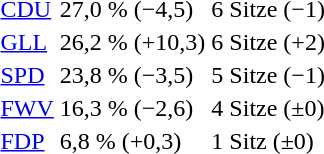<table>
<tr>
<td><a href='#'>CDU</a></td>
<td>27,0 % (−4,5)</td>
<td>6 Sitze (−1)</td>
</tr>
<tr>
<td><a href='#'>GLL</a></td>
<td>26,2 % (+10,3)</td>
<td>6 Sitze (+2)</td>
</tr>
<tr>
<td><a href='#'>SPD</a></td>
<td>23,8 % (−3,5)</td>
<td>5 Sitze (−1)</td>
</tr>
<tr>
<td><a href='#'>FWV</a></td>
<td>16,3 % (−2,6)</td>
<td>4 Sitze (±0)</td>
</tr>
<tr>
<td><a href='#'>FDP</a></td>
<td>6,8 % (+0,3)</td>
<td>1 Sitz (±0)</td>
</tr>
</table>
